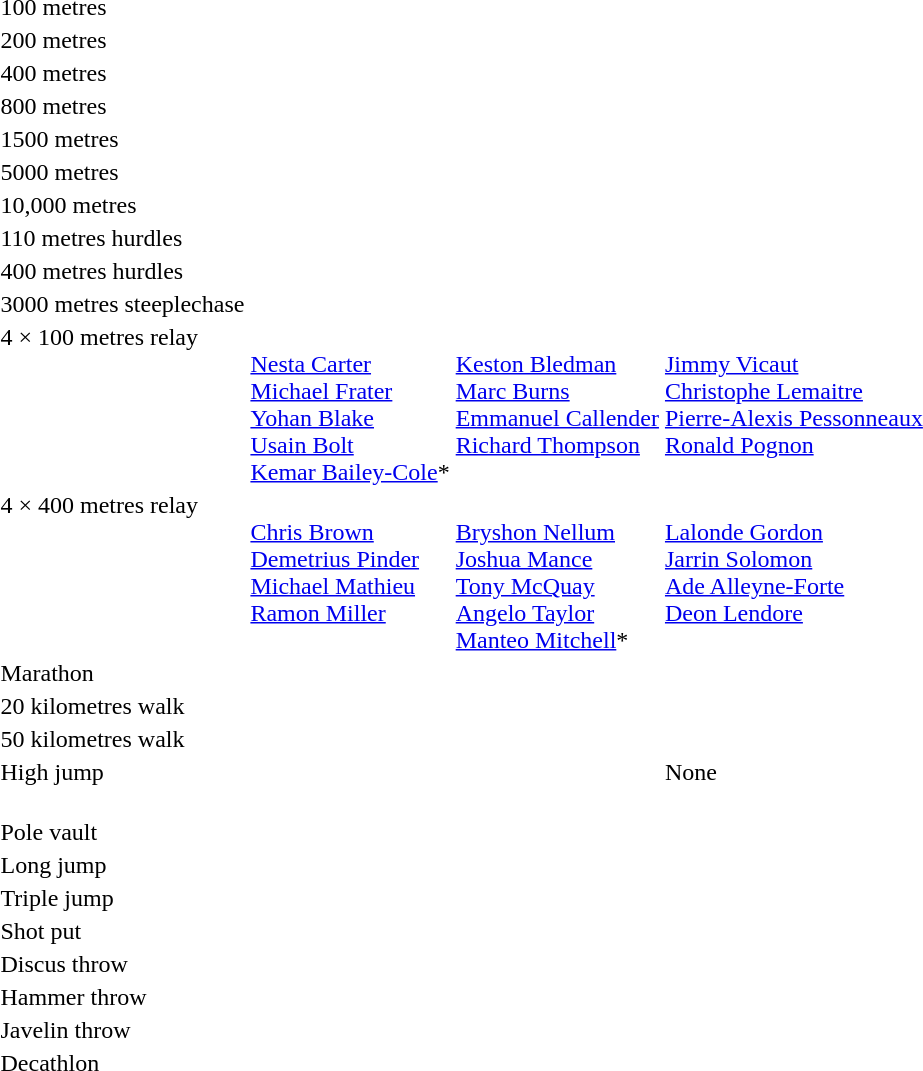<table>
<tr>
<td>100 metres<br></td>
<td></td>
<td></td>
<td></td>
</tr>
<tr>
<td>200 metres<br></td>
<td></td>
<td></td>
<td></td>
</tr>
<tr valign="top">
<td>400 metres<br></td>
<td></td>
<td></td>
<td></td>
</tr>
<tr valign="top">
<td>800 metres<br></td>
<td></td>
<td></td>
<td></td>
</tr>
<tr valign="top">
<td>1500 metres<br></td>
<td></td>
<td></td>
<td></td>
</tr>
<tr valign="top">
<td>5000 metres<br></td>
<td></td>
<td></td>
<td></td>
</tr>
<tr valign="top">
<td>10,000 metres<br></td>
<td></td>
<td></td>
<td></td>
</tr>
<tr valign="top">
<td>110 metres hurdles<br></td>
<td></td>
<td></td>
<td></td>
</tr>
<tr valign="top">
<td>400 metres hurdles<br></td>
<td></td>
<td></td>
<td></td>
</tr>
<tr valign="top">
<td>3000 metres steeplechase<br></td>
<td></td>
<td></td>
<td></td>
</tr>
<tr valign="top">
<td>4 × 100 metres relay<br></td>
<td><br> <a href='#'>Nesta Carter</a><br> <a href='#'>Michael Frater</a><br> <a href='#'>Yohan Blake</a><br> <a href='#'>Usain Bolt</a><br> <a href='#'>Kemar Bailey-Cole</a>*</td>
<td><br> <a href='#'>Keston Bledman</a><br> <a href='#'>Marc Burns</a><br> <a href='#'>Emmanuel Callender</a><br> <a href='#'>Richard Thompson</a></td>
<td><br> <a href='#'>Jimmy Vicaut</a><br> <a href='#'>Christophe Lemaitre</a> <br><a href='#'>Pierre-Alexis Pessonneaux</a><br> <a href='#'>Ronald Pognon</a></td>
</tr>
<tr valign="top">
<td>4 × 400 metres relay<br> </td>
<td><br> <a href='#'>Chris Brown</a><br> <a href='#'>Demetrius Pinder</a><br> <a href='#'>Michael Mathieu</a><br> <a href='#'>Ramon Miller</a></td>
<td><br> <a href='#'>Bryshon Nellum</a><br> <a href='#'>Joshua Mance</a><br> <a href='#'>Tony McQuay</a><br> <a href='#'>Angelo Taylor</a><br> <a href='#'>Manteo Mitchell</a>*</td>
<td><br> <a href='#'>Lalonde Gordon</a><br> <a href='#'>Jarrin Solomon</a><br> <a href='#'>Ade Alleyne-Forte</a><br> <a href='#'>Deon Lendore</a></td>
</tr>
<tr valign="top">
<td>Marathon<br></td>
<td></td>
<td></td>
<td></td>
</tr>
<tr valign="top">
<td>20 kilometres walk<br></td>
<td></td>
<td></td>
<td></td>
</tr>
<tr valign="top">
<td>50 kilometres walk<br></td>
<td></td>
<td></td>
<td></td>
</tr>
<tr valign="top">
<td>High jump<br></td>
<td></td>
<td><br><br></td>
<td>None </td>
</tr>
<tr align="top">
<td>Pole vault<br></td>
<td></td>
<td></td>
<td></td>
</tr>
<tr align="top">
<td>Long jump<br></td>
<td></td>
<td></td>
<td></td>
</tr>
<tr align="top">
<td>Triple jump<br></td>
<td></td>
<td></td>
<td></td>
</tr>
<tr align="top">
<td>Shot put<br></td>
<td></td>
<td></td>
<td></td>
</tr>
<tr align="top">
<td>Discus throw<br></td>
<td></td>
<td></td>
<td></td>
</tr>
<tr align="top">
<td>Hammer throw<br></td>
<td></td>
<td></td>
<td></td>
</tr>
<tr align="top">
<td>Javelin throw<br></td>
<td></td>
<td></td>
<td></td>
</tr>
<tr align="top">
<td>Decathlon<br></td>
<td></td>
<td></td>
<td></td>
</tr>
</table>
